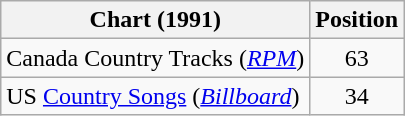<table class="wikitable sortable">
<tr>
<th scope="col">Chart (1991)</th>
<th scope="col">Position</th>
</tr>
<tr>
<td>Canada Country Tracks (<em><a href='#'>RPM</a></em>)</td>
<td align="center">63</td>
</tr>
<tr>
<td>US <a href='#'>Country Songs</a> (<em><a href='#'>Billboard</a></em>)</td>
<td align="center">34</td>
</tr>
</table>
